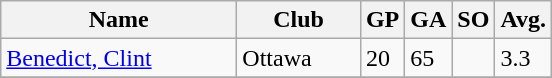<table class="wikitable">
<tr>
<th width=150>Name</th>
<th width=75>Club</th>
<th>GP</th>
<th>GA</th>
<th>SO</th>
<th>Avg.</th>
</tr>
<tr>
<td><a href='#'>Benedict, Clint</a></td>
<td>Ottawa</td>
<td>20</td>
<td>65</td>
<td></td>
<td>3.3</td>
</tr>
<tr>
</tr>
</table>
